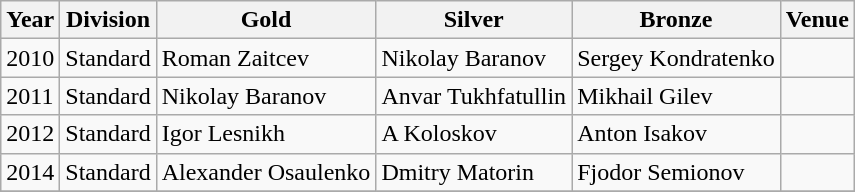<table class="wikitable sortable" style="text-align: left;">
<tr>
<th>Year</th>
<th>Division</th>
<th> Gold</th>
<th> Silver</th>
<th> Bronze</th>
<th>Venue</th>
</tr>
<tr>
<td>2010</td>
<td>Standard</td>
<td> Roman Zaitcev</td>
<td> Nikolay Baranov</td>
<td> Sergey Kondratenko</td>
<td></td>
</tr>
<tr>
<td>2011</td>
<td>Standard</td>
<td> Nikolay Baranov</td>
<td> Anvar Tukhfatullin</td>
<td> Mikhail Gilev</td>
<td></td>
</tr>
<tr>
<td>2012</td>
<td>Standard</td>
<td> Igor Lesnikh</td>
<td> A Koloskov</td>
<td> Anton Isakov</td>
<td></td>
</tr>
<tr>
<td>2014</td>
<td>Standard</td>
<td> Alexander Osaulenko</td>
<td> Dmitry Matorin</td>
<td> Fjodor Semionov</td>
<td></td>
</tr>
<tr>
</tr>
</table>
